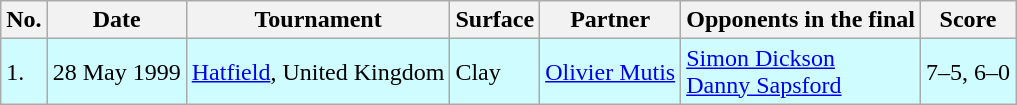<table class="wikitable">
<tr>
<th>No.</th>
<th>Date</th>
<th>Tournament</th>
<th>Surface</th>
<th>Partner</th>
<th>Opponents in the final</th>
<th>Score</th>
</tr>
<tr style="background:#cffcff;">
<td>1.</td>
<td>28 May 1999</td>
<td><a href='#'>Hatfield</a>, United Kingdom</td>
<td>Clay</td>
<td> <a href='#'>Olivier Mutis</a></td>
<td> <a href='#'>Simon Dickson</a> <br>  <a href='#'>Danny Sapsford</a></td>
<td>7–5, 6–0</td>
</tr>
</table>
